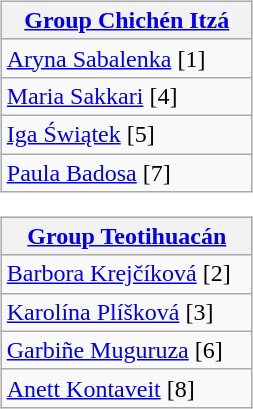<table>
<tr style="vertical-align:top">
<td><br><table class="wikitable nowrap">
<tr>
<th width=160><a href='#'>Group Chichén Itzá</a></th>
</tr>
<tr>
<td> <a href='#'>Aryna Sabalenka</a> [1]</td>
</tr>
<tr>
<td> <a href='#'>Maria Sakkari</a> [4]</td>
</tr>
<tr>
<td> <a href='#'>Iga Świątek</a> [5]</td>
</tr>
<tr>
<td> <a href='#'>Paula Badosa</a> [7]</td>
</tr>
</table>
<table class="wikitable nowrap">
<tr>
<th width=160><a href='#'>Group Teotihuacán</a></th>
</tr>
<tr>
<td> <a href='#'>Barbora Krejčíková</a> [2]</td>
</tr>
<tr>
<td> <a href='#'>Karolína Plíšková</a> [3]</td>
</tr>
<tr>
<td> <a href='#'>Garbiñe Muguruza</a> [6]</td>
</tr>
<tr>
<td> <a href='#'>Anett Kontaveit</a> [8]</td>
</tr>
</table>
</td>
</tr>
</table>
